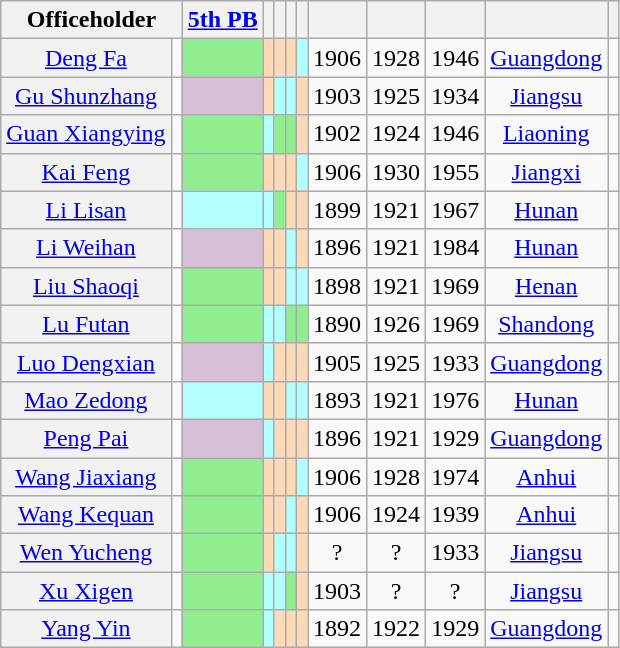<table class="wikitable sortable" style=text-align:center>
<tr>
<th scope=col colspan="2">Officeholder</th>
<th scope=col><a href='#'>5th PB</a></th>
<th scope=col></th>
<th scope=col></th>
<th scope=col></th>
<th scope=col></th>
<th scope=col></th>
<th scope=col></th>
<th scope=col></th>
<th scope=col></th>
<th scope=col class="unsortable"></th>
</tr>
<tr>
<th align="center" scope="row" style="font-weight:normal;"><a href='#'>Deng Fa</a></th>
<td></td>
<td bgcolor = LightGreen></td>
<td bgcolor = PeachPuff></td>
<td bgcolor = PeachPuff></td>
<td bgcolor = PeachPuff></td>
<td bgcolor = #B2FFFF></td>
<td>1906</td>
<td>1928</td>
<td>1946</td>
<td><a href='#'>Guangdong</a></td>
<td></td>
</tr>
<tr>
<th align="center" scope="row" style="font-weight:normal;"><a href='#'>Gu Shunzhang</a></th>
<td></td>
<td bgcolor = Thistle></td>
<td bgcolor = PeachPuff></td>
<td bgcolor = #B2FFFF></td>
<td bgcolor = #B2FFFF></td>
<td bgcolor = PeachPuff></td>
<td>1903</td>
<td>1925</td>
<td>1934</td>
<td><a href='#'>Jiangsu</a></td>
<td></td>
</tr>
<tr>
<th align="center" scope="row" style="font-weight:normal;"><a href='#'>Guan Xiangying</a></th>
<td></td>
<td bgcolor = LightGreen></td>
<td bgcolor = #B2FFFF></td>
<td bgcolor = LightGreen></td>
<td bgcolor = LightGreen></td>
<td bgcolor = PeachPuff></td>
<td>1902</td>
<td>1924</td>
<td>1946</td>
<td><a href='#'>Liaoning</a></td>
<td></td>
</tr>
<tr>
<th align="center" scope="row" style="font-weight:normal;"><a href='#'>Kai Feng</a></th>
<td></td>
<td bgcolor = LightGreen></td>
<td bgcolor = PeachPuff></td>
<td bgcolor = PeachPuff></td>
<td bgcolor = PeachPuff></td>
<td bgcolor = #B2FFFF></td>
<td>1906</td>
<td>1930</td>
<td>1955</td>
<td><a href='#'>Jiangxi</a></td>
<td></td>
</tr>
<tr>
<th align="center" scope="row" style="font-weight:normal;"><a href='#'>Li Lisan</a></th>
<td></td>
<td bgcolor = #B2FFFF></td>
<td bgcolor = #B2FFFF></td>
<td bgcolor = LightGreen></td>
<td bgcolor = PeachPuff></td>
<td bgcolor = PeachPuff></td>
<td>1899</td>
<td>1921</td>
<td>1967</td>
<td><a href='#'>Hunan</a></td>
<td></td>
</tr>
<tr>
<th align="center" scope="row" style="font-weight:normal;"><a href='#'>Li Weihan</a></th>
<td></td>
<td bgcolor = Thistle></td>
<td bgcolor = PeachPuff></td>
<td bgcolor = PeachPuff></td>
<td bgcolor = #B2FFFF></td>
<td bgcolor = PeachPuff></td>
<td>1896</td>
<td>1921</td>
<td>1984</td>
<td><a href='#'>Hunan</a></td>
<td></td>
</tr>
<tr>
<th align="center" scope="row" style="font-weight:normal;"><a href='#'>Liu Shaoqi</a></th>
<td></td>
<td bgcolor = LightGreen></td>
<td bgcolor = PeachPuff></td>
<td bgcolor = PeachPuff></td>
<td bgcolor = #B2FFFF></td>
<td bgcolor = #B2FFFF></td>
<td>1898</td>
<td>1921</td>
<td>1969</td>
<td><a href='#'>Henan</a></td>
<td></td>
</tr>
<tr>
<th align="center" scope="row" style="font-weight:normal;"><a href='#'>Lu Futan</a></th>
<td></td>
<td bgcolor = LightGreen></td>
<td bgcolor = #B2FFFF></td>
<td bgcolor = #B2FFFF></td>
<td bgcolor = LightGreen></td>
<td bgcolor = LightGreen></td>
<td>1890</td>
<td>1926</td>
<td>1969</td>
<td><a href='#'>Shandong</a></td>
<td></td>
</tr>
<tr>
<th align="center" scope="row" style="font-weight:normal;"><a href='#'>Luo Dengxian</a></th>
<td></td>
<td bgcolor = Thistle></td>
<td bgcolor = #B2FFFF></td>
<td bgcolor = PeachPuff></td>
<td bgcolor = PeachPuff></td>
<td bgcolor = PeachPuff></td>
<td>1905</td>
<td>1925</td>
<td>1933</td>
<td><a href='#'>Guangdong</a></td>
<td></td>
</tr>
<tr>
<th align="center" scope="row" style="font-weight:normal;"><a href='#'>Mao Zedong</a></th>
<td></td>
<td bgcolor = #B2FFFF></td>
<td bgcolor = PeachPuff></td>
<td bgcolor = PeachPuff></td>
<td bgcolor = #B2FFFF></td>
<td bgcolor = #B2FFFF></td>
<td>1893</td>
<td>1921</td>
<td>1976</td>
<td><a href='#'>Hunan</a></td>
<td></td>
</tr>
<tr>
<th align="center" scope="row" style="font-weight:normal;"><a href='#'>Peng Pai</a></th>
<td></td>
<td bgcolor = Thistle></td>
<td bgcolor = #B2FFFF></td>
<td bgcolor = PeachPuff></td>
<td bgcolor = PeachPuff></td>
<td bgcolor = PeachPuff></td>
<td>1896</td>
<td>1921</td>
<td>1929</td>
<td><a href='#'>Guangdong</a></td>
<td></td>
</tr>
<tr>
<th align="center" scope="row" style="font-weight:normal;"><a href='#'>Wang Jiaxiang</a></th>
<td></td>
<td bgcolor = LightGreen></td>
<td bgcolor = PeachPuff></td>
<td bgcolor = PeachPuff></td>
<td bgcolor = PeachPuff></td>
<td bgcolor = #B2FFFF></td>
<td>1906</td>
<td>1928</td>
<td>1974</td>
<td><a href='#'>Anhui</a></td>
<td></td>
</tr>
<tr>
<th align="center" scope="row" style="font-weight:normal;"><a href='#'>Wang Kequan</a></th>
<td></td>
<td bgcolor = LightGreen></td>
<td bgcolor = PeachPuff></td>
<td bgcolor = PeachPuff></td>
<td bgcolor = #B2FFFF></td>
<td bgcolor = PeachPuff></td>
<td>1906</td>
<td>1924</td>
<td>1939</td>
<td><a href='#'>Anhui</a></td>
<td></td>
</tr>
<tr>
<th align="center" scope="row" style="font-weight:normal;"><a href='#'>Wen Yucheng</a></th>
<td></td>
<td bgcolor = LightGreen></td>
<td bgcolor = PeachPuff></td>
<td bgcolor = #B2FFFF></td>
<td bgcolor = #B2FFFF></td>
<td bgcolor = PeachPuff></td>
<td>?</td>
<td>?</td>
<td>1933</td>
<td><a href='#'>Jiangsu</a></td>
<td></td>
</tr>
<tr>
<th align="center" scope="row" style="font-weight:normal;"><a href='#'>Xu Xigen</a></th>
<td></td>
<td bgcolor = LightGreen></td>
<td bgcolor = #B2FFFF></td>
<td bgcolor = #B2FFFF></td>
<td bgcolor = LightGreen></td>
<td bgcolor = PeachPuff></td>
<td>1903</td>
<td>?</td>
<td>?</td>
<td><a href='#'>Jiangsu</a></td>
<td></td>
</tr>
<tr>
<th align="center" scope="row" style="font-weight:normal;"><a href='#'>Yang Yin</a></th>
<td></td>
<td bgcolor = LightGreen></td>
<td bgcolor = #B2FFFF></td>
<td bgcolor = PeachPuff></td>
<td bgcolor = PeachPuff></td>
<td bgcolor = PeachPuff></td>
<td>1892</td>
<td>1922</td>
<td>1929</td>
<td><a href='#'>Guangdong</a></td>
<td></td>
</tr>
</table>
